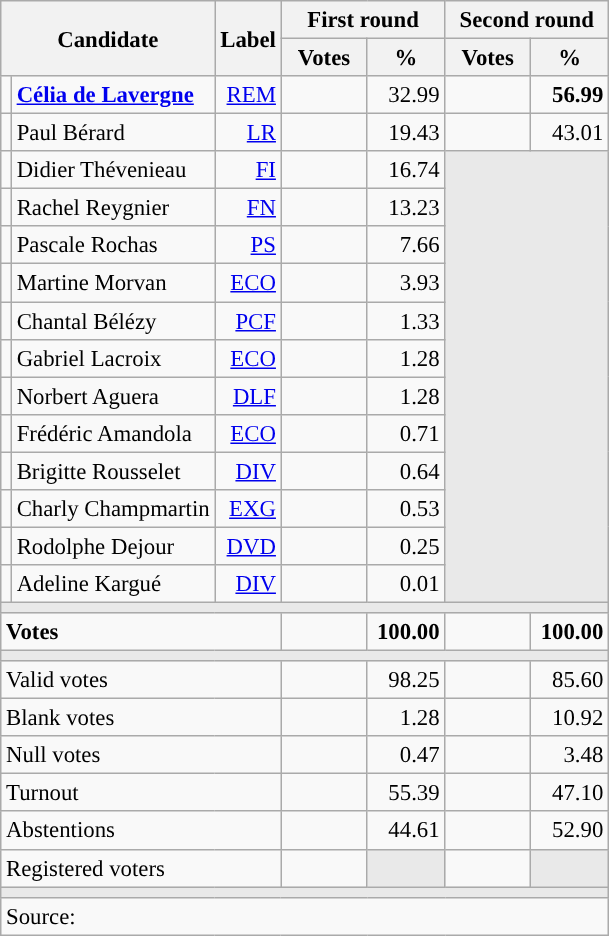<table class="wikitable" style="text-align:right;font-size:95%;">
<tr>
<th rowspan="2" colspan="2">Candidate</th>
<th rowspan="2">Label</th>
<th colspan="2">First round</th>
<th colspan="2">Second round</th>
</tr>
<tr>
<th style="width:50px;">Votes</th>
<th style="width:45px;">%</th>
<th style="width:50px;">Votes</th>
<th style="width:45px;">%</th>
</tr>
<tr>
<td style="color:inherit;background:"></td>
<td style="text-align:left;"><strong><a href='#'>Célia de Lavergne</a></strong></td>
<td><a href='#'>REM</a></td>
<td></td>
<td>32.99</td>
<td><strong></strong></td>
<td><strong>56.99</strong></td>
</tr>
<tr>
<td style="color:inherit;background:"></td>
<td style="text-align:left;">Paul Bérard</td>
<td><a href='#'>LR</a></td>
<td></td>
<td>19.43</td>
<td></td>
<td>43.01</td>
</tr>
<tr>
<td style="color:inherit;background:"></td>
<td style="text-align:left;">Didier Thévenieau</td>
<td><a href='#'>FI</a></td>
<td></td>
<td>16.74</td>
<td colspan="2" rowspan="12" style="background:#E9E9E9;"></td>
</tr>
<tr>
<td style="color:inherit;background:"></td>
<td style="text-align:left;">Rachel Reygnier</td>
<td><a href='#'>FN</a></td>
<td></td>
<td>13.23</td>
</tr>
<tr>
<td style="color:inherit;background:"></td>
<td style="text-align:left;">Pascale Rochas</td>
<td><a href='#'>PS</a></td>
<td></td>
<td>7.66</td>
</tr>
<tr>
<td style="color:inherit;background:"></td>
<td style="text-align:left;">Martine Morvan</td>
<td><a href='#'>ECO</a></td>
<td></td>
<td>3.93</td>
</tr>
<tr>
<td style="color:inherit;background:"></td>
<td style="text-align:left;">Chantal Bélézy</td>
<td><a href='#'>PCF</a></td>
<td></td>
<td>1.33</td>
</tr>
<tr>
<td style="color:inherit;background:"></td>
<td style="text-align:left;">Gabriel Lacroix</td>
<td><a href='#'>ECO</a></td>
<td></td>
<td>1.28</td>
</tr>
<tr>
<td style="color:inherit;background:"></td>
<td style="text-align:left;">Norbert Aguera</td>
<td><a href='#'>DLF</a></td>
<td></td>
<td>1.28</td>
</tr>
<tr>
<td style="color:inherit;background:"></td>
<td style="text-align:left;">Frédéric Amandola</td>
<td><a href='#'>ECO</a></td>
<td></td>
<td>0.71</td>
</tr>
<tr>
<td style="color:inherit;background:"></td>
<td style="text-align:left;">Brigitte Rousselet</td>
<td><a href='#'>DIV</a></td>
<td></td>
<td>0.64</td>
</tr>
<tr>
<td style="color:inherit;background:"></td>
<td style="text-align:left;">Charly Champmartin</td>
<td><a href='#'>EXG</a></td>
<td></td>
<td>0.53</td>
</tr>
<tr>
<td style="color:inherit;background:"></td>
<td style="text-align:left;">Rodolphe Dejour</td>
<td><a href='#'>DVD</a></td>
<td></td>
<td>0.25</td>
</tr>
<tr>
<td style="color:inherit;background:"></td>
<td style="text-align:left;">Adeline Kargué</td>
<td><a href='#'>DIV</a></td>
<td></td>
<td>0.01</td>
</tr>
<tr>
<td colspan="7" style="background:#E9E9E9;"></td>
</tr>
<tr style="font-weight:bold;">
<td colspan="3" style="text-align:left;">Votes</td>
<td></td>
<td>100.00</td>
<td></td>
<td>100.00</td>
</tr>
<tr>
<td colspan="7" style="background:#E9E9E9;"></td>
</tr>
<tr>
<td colspan="3" style="text-align:left;">Valid votes</td>
<td></td>
<td>98.25</td>
<td></td>
<td>85.60</td>
</tr>
<tr>
<td colspan="3" style="text-align:left;">Blank votes</td>
<td></td>
<td>1.28</td>
<td></td>
<td>10.92</td>
</tr>
<tr>
<td colspan="3" style="text-align:left;">Null votes</td>
<td></td>
<td>0.47</td>
<td></td>
<td>3.48</td>
</tr>
<tr>
<td colspan="3" style="text-align:left;">Turnout</td>
<td></td>
<td>55.39</td>
<td></td>
<td>47.10</td>
</tr>
<tr>
<td colspan="3" style="text-align:left;">Abstentions</td>
<td></td>
<td>44.61</td>
<td></td>
<td>52.90</td>
</tr>
<tr>
<td colspan="3" style="text-align:left;">Registered voters</td>
<td></td>
<td style="color:inherit;background:#E9E9E9;"></td>
<td></td>
<td style="color:inherit;background:#E9E9E9;"></td>
</tr>
<tr>
<td colspan="7" style="background:#E9E9E9;"></td>
</tr>
<tr>
<td colspan="7" style="text-align:left;">Source: </td>
</tr>
</table>
